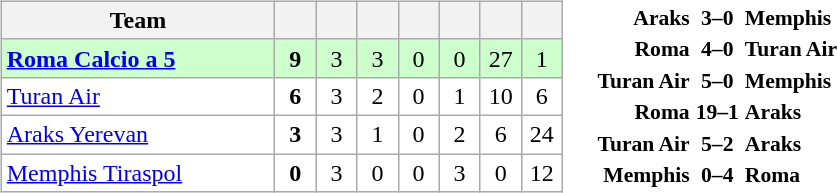<table>
<tr>
<td><br><table class="wikitable" style="text-align: center;">
<tr>
<th width="175">Team</th>
<th width="20"></th>
<th width="20"></th>
<th width="20"></th>
<th width="20"></th>
<th width="20"></th>
<th width="20"></th>
<th width="20"></th>
</tr>
<tr bgcolor="#ccffcc">
<td align="left"> <strong><a href='#'>Roma Calcio a 5</a></strong></td>
<td><strong>9</strong></td>
<td>3</td>
<td>3</td>
<td>0</td>
<td>0</td>
<td>27</td>
<td>1</td>
</tr>
<tr bgcolor=ffffff>
<td align="left"> <a href='#'>Turan Air</a></td>
<td><strong>6</strong></td>
<td>3</td>
<td>2</td>
<td>0</td>
<td>1</td>
<td>10</td>
<td>6</td>
</tr>
<tr bgcolor=ffffff>
<td align="left"> <a href='#'>Araks Yerevan</a></td>
<td><strong>3</strong></td>
<td>3</td>
<td>1</td>
<td>0</td>
<td>2</td>
<td>6</td>
<td>24</td>
</tr>
<tr bgcolor=ffffff>
<td align="left"> <a href='#'>Memphis Tiraspol</a></td>
<td><strong>0</strong></td>
<td>3</td>
<td>0</td>
<td>0</td>
<td>3</td>
<td>0</td>
<td>12</td>
</tr>
</table>
</td>
<td><br><table style="font-size:90%; margin: 0 auto;">
<tr>
<td align="right"><strong>Araks</strong></td>
<td align="center"><strong>3–0</strong></td>
<td><strong>Memphis</strong></td>
</tr>
<tr>
<td align="right"><strong>Roma</strong></td>
<td align="center"><strong>4–0</strong></td>
<td><strong>Turan Air</strong></td>
</tr>
<tr>
<td align="right"><strong>Turan Air</strong></td>
<td align="center"><strong>5–0</strong></td>
<td><strong>Memphis</strong></td>
</tr>
<tr>
<td align="right"><strong>Roma</strong></td>
<td align="center"><strong>19–1</strong></td>
<td><strong>Araks</strong></td>
</tr>
<tr>
<td align="right"><strong>Turan Air</strong></td>
<td align="center"><strong>5–2</strong></td>
<td><strong>Araks</strong></td>
</tr>
<tr>
<td align="right"><strong>Memphis</strong></td>
<td align="center"><strong>0–4</strong></td>
<td><strong>Roma</strong></td>
</tr>
</table>
</td>
</tr>
</table>
